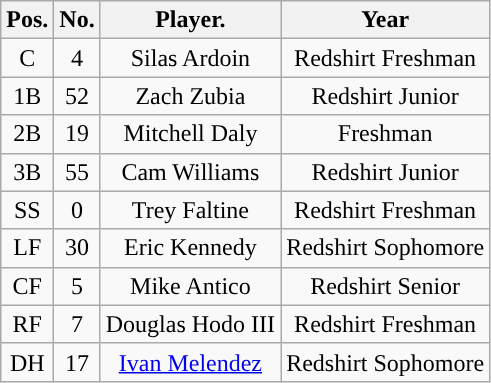<table class="wikitable sortable">
<tr>
<th style="text-align:center; ">Pos.</th>
<th style="text-align:center; ">No.</th>
<th style="text-align:center; ">Player.</th>
<th style="text-align:center; ">Year</th>
</tr>
<tr style="text-align:center;">
<td>C</td>
<td>4</td>
<td>Silas Ardoin</td>
<td>Redshirt Freshman</td>
</tr>
<tr style="text-align:center;">
<td>1B</td>
<td>52</td>
<td>Zach Zubia</td>
<td>Redshirt Junior</td>
</tr>
<tr style="text-align:center;">
<td>2B</td>
<td>19</td>
<td>Mitchell Daly</td>
<td>Freshman</td>
</tr>
<tr style="text-align:center;">
<td>3B</td>
<td>55</td>
<td>Cam Williams</td>
<td>Redshirt Junior</td>
</tr>
<tr style="text-align:center;">
<td>SS</td>
<td>0</td>
<td>Trey Faltine</td>
<td>Redshirt Freshman</td>
</tr>
<tr style="text-align:center;">
<td>LF</td>
<td>30</td>
<td>Eric Kennedy</td>
<td>Redshirt Sophomore</td>
</tr>
<tr style="text-align:center;">
<td>CF</td>
<td>5</td>
<td>Mike Antico</td>
<td>Redshirt Senior</td>
</tr>
<tr style="text-align:center;">
<td>RF</td>
<td>7</td>
<td>Douglas Hodo III</td>
<td>Redshirt Freshman</td>
</tr>
<tr style="text-align:center;">
<td>DH</td>
<td>17</td>
<td><a href='#'>Ivan Melendez</a></td>
<td>Redshirt Sophomore</td>
</tr>
</table>
